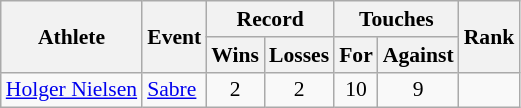<table class="wikitable" style="font-size:90%;">
<tr>
<th rowspan="2">Athlete</th>
<th rowspan="2">Event</th>
<th colspan="2">Record</th>
<th colspan="2">Touches</th>
<th rowspan="2">Rank</th>
</tr>
<tr>
<th>Wins</th>
<th>Losses</th>
<th>For</th>
<th>Against</th>
</tr>
<tr>
<td><a href='#'>Holger Nielsen</a></td>
<td><a href='#'>Sabre</a></td>
<td align="center">2</td>
<td align="center">2</td>
<td align="center">10</td>
<td align="center">9</td>
<td align="center"></td>
</tr>
</table>
